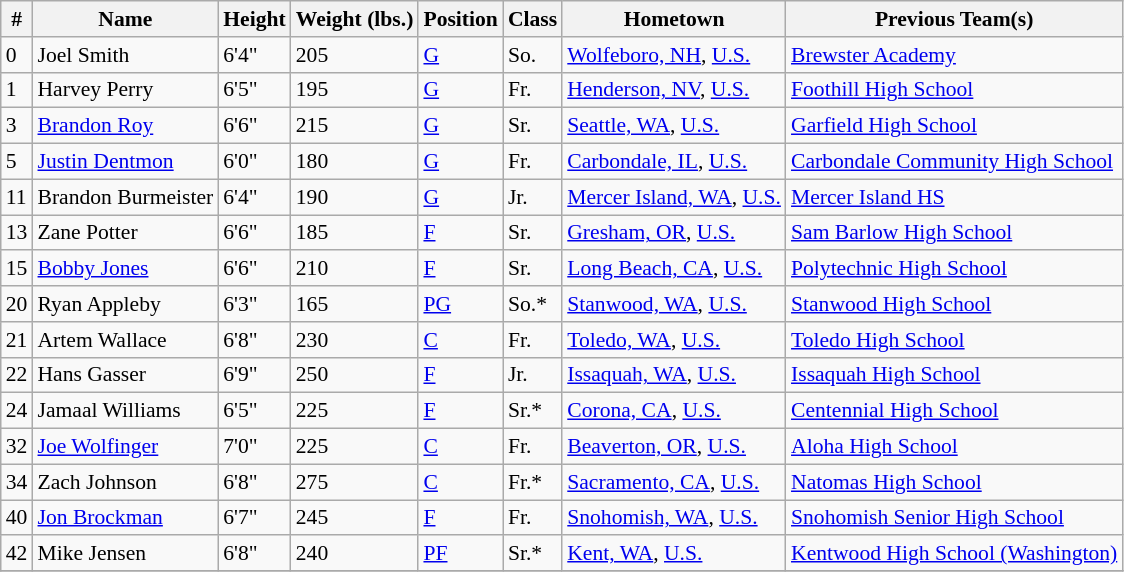<table class="wikitable" style="font-size: 90%">
<tr>
<th>#</th>
<th>Name</th>
<th>Height</th>
<th>Weight (lbs.)</th>
<th>Position</th>
<th>Class</th>
<th>Hometown</th>
<th>Previous Team(s)</th>
</tr>
<tr>
<td>0</td>
<td>Joel Smith</td>
<td>6'4"</td>
<td>205</td>
<td><a href='#'>G</a></td>
<td>So.</td>
<td><a href='#'>Wolfeboro, NH</a>, <a href='#'>U.S.</a></td>
<td><a href='#'>Brewster Academy</a></td>
</tr>
<tr>
<td>1</td>
<td>Harvey Perry</td>
<td>6'5"</td>
<td>195</td>
<td><a href='#'>G</a></td>
<td>Fr.</td>
<td><a href='#'>Henderson, NV</a>, <a href='#'>U.S.</a></td>
<td><a href='#'>Foothill High School</a></td>
</tr>
<tr>
<td>3</td>
<td><a href='#'>Brandon Roy</a></td>
<td>6'6"</td>
<td>215</td>
<td><a href='#'>G</a></td>
<td>Sr.</td>
<td><a href='#'>Seattle, WA</a>, <a href='#'>U.S.</a></td>
<td><a href='#'>Garfield High School</a></td>
</tr>
<tr>
<td>5</td>
<td><a href='#'>Justin Dentmon</a></td>
<td>6'0"</td>
<td>180</td>
<td><a href='#'>G</a></td>
<td>Fr.</td>
<td><a href='#'>Carbondale, IL</a>, <a href='#'>U.S.</a></td>
<td><a href='#'>Carbondale Community High School</a></td>
</tr>
<tr>
<td>11</td>
<td>Brandon Burmeister</td>
<td>6'4"</td>
<td>190</td>
<td><a href='#'>G</a></td>
<td>Jr.</td>
<td><a href='#'>Mercer Island, WA</a>, <a href='#'>U.S.</a></td>
<td><a href='#'>Mercer Island HS</a></td>
</tr>
<tr>
<td>13</td>
<td>Zane Potter</td>
<td>6'6"</td>
<td>185</td>
<td><a href='#'>F</a></td>
<td>Sr.</td>
<td><a href='#'>Gresham, OR</a>, <a href='#'>U.S.</a></td>
<td><a href='#'>Sam Barlow High School</a></td>
</tr>
<tr>
<td>15</td>
<td><a href='#'>Bobby Jones</a></td>
<td>6'6"</td>
<td>210</td>
<td><a href='#'>F</a></td>
<td>Sr.</td>
<td><a href='#'>Long Beach, CA</a>, <a href='#'>U.S.</a></td>
<td><a href='#'>Polytechnic High School</a></td>
</tr>
<tr>
<td>20</td>
<td>Ryan Appleby</td>
<td>6'3"</td>
<td>165</td>
<td><a href='#'>PG</a></td>
<td>So.*</td>
<td><a href='#'>Stanwood, WA</a>, <a href='#'>U.S.</a></td>
<td><a href='#'>Stanwood High School</a></td>
</tr>
<tr>
<td>21</td>
<td>Artem Wallace</td>
<td>6'8"</td>
<td>230</td>
<td><a href='#'>C</a></td>
<td>Fr.</td>
<td><a href='#'>Toledo, WA</a>, <a href='#'>U.S.</a></td>
<td><a href='#'>Toledo High School</a></td>
</tr>
<tr>
<td>22</td>
<td>Hans Gasser</td>
<td>6'9"</td>
<td>250</td>
<td><a href='#'>F</a></td>
<td>Jr.</td>
<td><a href='#'>Issaquah, WA</a>, <a href='#'>U.S.</a></td>
<td><a href='#'>Issaquah High School</a></td>
</tr>
<tr>
<td>24</td>
<td>Jamaal Williams</td>
<td>6'5"</td>
<td>225</td>
<td><a href='#'>F</a></td>
<td>Sr.*</td>
<td><a href='#'>Corona, CA</a>, <a href='#'>U.S.</a></td>
<td><a href='#'>Centennial High School</a></td>
</tr>
<tr>
<td>32</td>
<td><a href='#'>Joe Wolfinger</a></td>
<td>7'0"</td>
<td>225</td>
<td><a href='#'>C</a></td>
<td>Fr.</td>
<td><a href='#'>Beaverton, OR</a>, <a href='#'>U.S.</a></td>
<td><a href='#'>Aloha High School</a></td>
</tr>
<tr>
<td>34</td>
<td>Zach Johnson</td>
<td>6'8"</td>
<td>275</td>
<td><a href='#'>C</a></td>
<td>Fr.*</td>
<td><a href='#'>Sacramento, CA</a>, <a href='#'>U.S.</a></td>
<td><a href='#'>Natomas High School</a></td>
</tr>
<tr>
<td>40</td>
<td><a href='#'>Jon Brockman</a></td>
<td>6'7"</td>
<td>245</td>
<td><a href='#'>F</a></td>
<td>Fr.</td>
<td><a href='#'>Snohomish, WA</a>, <a href='#'>U.S.</a></td>
<td><a href='#'>Snohomish Senior High School</a></td>
</tr>
<tr>
<td>42</td>
<td>Mike Jensen</td>
<td>6'8"</td>
<td>240</td>
<td><a href='#'>PF</a></td>
<td>Sr.*</td>
<td><a href='#'>Kent, WA</a>, <a href='#'>U.S.</a></td>
<td><a href='#'>Kentwood High School (Washington)</a></td>
</tr>
<tr>
</tr>
</table>
